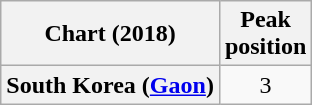<table class="wikitable sortable plainrowheaders" style="text-align:center">
<tr>
<th scope="col">Chart (2018)</th>
<th scope="col">Peak<br>position</th>
</tr>
<tr>
<th scope="row">South Korea (<a href='#'>Gaon</a>)</th>
<td>3</td>
</tr>
</table>
